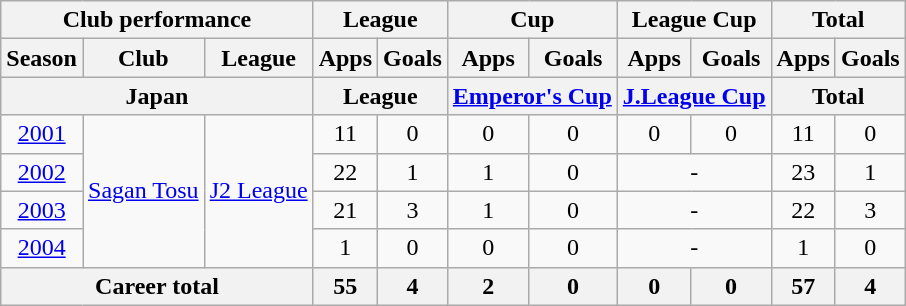<table class="wikitable" style="text-align:center">
<tr>
<th colspan=3>Club performance</th>
<th colspan=2>League</th>
<th colspan=2>Cup</th>
<th colspan=2>League Cup</th>
<th colspan=2>Total</th>
</tr>
<tr>
<th>Season</th>
<th>Club</th>
<th>League</th>
<th>Apps</th>
<th>Goals</th>
<th>Apps</th>
<th>Goals</th>
<th>Apps</th>
<th>Goals</th>
<th>Apps</th>
<th>Goals</th>
</tr>
<tr>
<th colspan=3>Japan</th>
<th colspan=2>League</th>
<th colspan=2><a href='#'>Emperor's Cup</a></th>
<th colspan=2><a href='#'>J.League Cup</a></th>
<th colspan=2>Total</th>
</tr>
<tr>
<td><a href='#'>2001</a></td>
<td rowspan="4"><a href='#'>Sagan Tosu</a></td>
<td rowspan="4"><a href='#'>J2 League</a></td>
<td>11</td>
<td>0</td>
<td>0</td>
<td>0</td>
<td>0</td>
<td>0</td>
<td>11</td>
<td>0</td>
</tr>
<tr>
<td><a href='#'>2002</a></td>
<td>22</td>
<td>1</td>
<td>1</td>
<td>0</td>
<td colspan="2">-</td>
<td>23</td>
<td>1</td>
</tr>
<tr>
<td><a href='#'>2003</a></td>
<td>21</td>
<td>3</td>
<td>1</td>
<td>0</td>
<td colspan="2">-</td>
<td>22</td>
<td>3</td>
</tr>
<tr>
<td><a href='#'>2004</a></td>
<td>1</td>
<td>0</td>
<td>0</td>
<td>0</td>
<td colspan="2">-</td>
<td>1</td>
<td>0</td>
</tr>
<tr>
<th colspan=3>Career total</th>
<th>55</th>
<th>4</th>
<th>2</th>
<th>0</th>
<th>0</th>
<th>0</th>
<th>57</th>
<th>4</th>
</tr>
</table>
